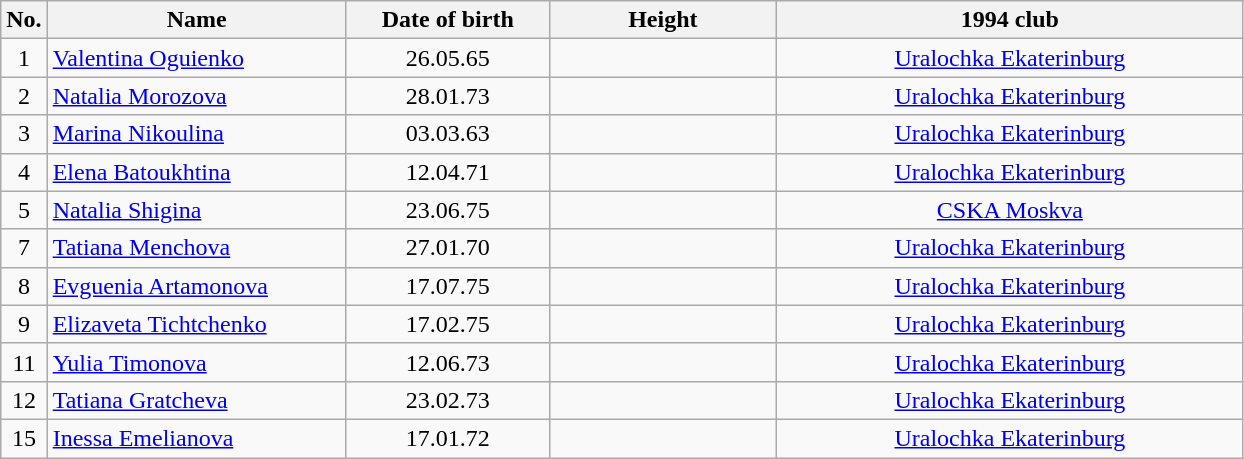<table class="wikitable sortable" style="text-align:center;">
<tr>
<th>No.</th>
<th style="width:12em">Name</th>
<th style="width:8em">Date of birth</th>
<th style="width:9em">Height</th>
<th style="width:19em">1994 club</th>
</tr>
<tr>
<td>1</td>
<td align=left><a href='#'>Valentina Oguienko</a></td>
<td>26.05.65</td>
<td></td>
<td><a href='#'>Uralochka Ekaterinburg</a></td>
</tr>
<tr>
<td>2</td>
<td align=left><a href='#'>Natalia Morozova</a></td>
<td>28.01.73</td>
<td></td>
<td><a href='#'>Uralochka Ekaterinburg</a></td>
</tr>
<tr>
<td>3</td>
<td align=left><a href='#'>Marina Nikoulina</a></td>
<td>03.03.63</td>
<td></td>
<td><a href='#'>Uralochka Ekaterinburg</a></td>
</tr>
<tr>
<td>4</td>
<td align=left><a href='#'>Elena Batoukhtina</a></td>
<td>12.04.71</td>
<td></td>
<td><a href='#'>Uralochka Ekaterinburg</a></td>
</tr>
<tr>
<td>5</td>
<td align=left><a href='#'>Natalia Shigina</a></td>
<td>23.06.75</td>
<td></td>
<td><a href='#'>CSKA Moskva</a></td>
</tr>
<tr>
<td>7</td>
<td align=left><a href='#'>Tatiana Menchova</a></td>
<td>27.01.70</td>
<td></td>
<td><a href='#'>Uralochka Ekaterinburg</a></td>
</tr>
<tr>
<td>8</td>
<td align=left><a href='#'>Evguenia Artamonova</a></td>
<td>17.07.75</td>
<td></td>
<td><a href='#'>Uralochka Ekaterinburg</a></td>
</tr>
<tr>
<td>9</td>
<td align=left><a href='#'>Elizaveta Tichtchenko</a></td>
<td>17.02.75</td>
<td></td>
<td><a href='#'>Uralochka Ekaterinburg</a></td>
</tr>
<tr>
<td>11</td>
<td align=left><a href='#'>Yulia Timonova</a></td>
<td>12.06.73</td>
<td></td>
<td><a href='#'>Uralochka Ekaterinburg</a></td>
</tr>
<tr>
<td>12</td>
<td align=left><a href='#'>Tatiana Gratcheva</a></td>
<td>23.02.73</td>
<td></td>
<td><a href='#'>Uralochka Ekaterinburg</a></td>
</tr>
<tr>
<td>15</td>
<td align=left><a href='#'>Inessa Emelianova</a></td>
<td>17.01.72</td>
<td></td>
<td><a href='#'>Uralochka Ekaterinburg</a></td>
</tr>
</table>
